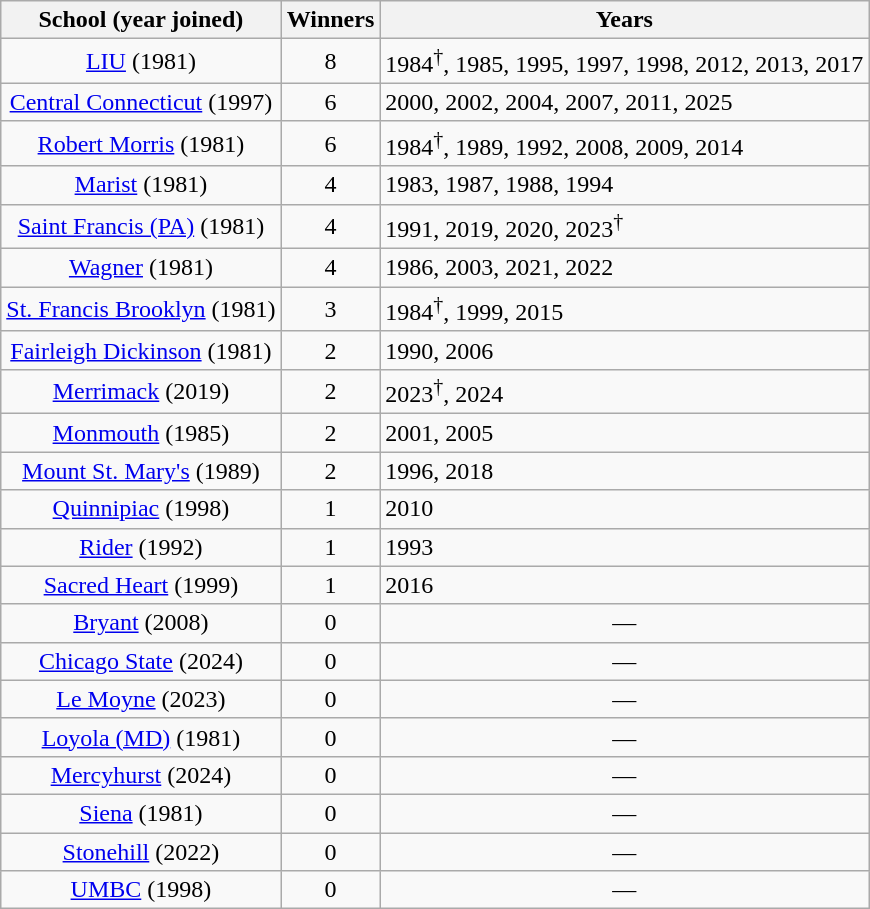<table class="wikitable">
<tr>
<th>School (year joined)</th>
<th>Winners</th>
<th>Years</th>
</tr>
<tr align="center">
<td><a href='#'>LIU</a> (1981)</td>
<td>8</td>
<td align="left">1984<sup>†</sup>, 1985, 1995, 1997, 1998, 2012, 2013, 2017</td>
</tr>
<tr align="center">
<td><a href='#'>Central Connecticut</a> (1997)</td>
<td>6</td>
<td align="left">2000, 2002, 2004, 2007, 2011, 2025</td>
</tr>
<tr align="center">
<td><a href='#'>Robert Morris</a> (1981)</td>
<td>6</td>
<td align="left">1984<sup>†</sup>, 1989, 1992, 2008, 2009, 2014</td>
</tr>
<tr align="center">
<td><a href='#'>Marist</a> (1981)</td>
<td>4</td>
<td align="left">1983, 1987, 1988, 1994</td>
</tr>
<tr align=center>
<td><a href='#'>Saint Francis (PA)</a> (1981)</td>
<td>4</td>
<td align="left">1991, 2019, 2020, 2023<sup>†</sup></td>
</tr>
<tr align="center">
<td><a href='#'>Wagner</a> (1981)</td>
<td>4</td>
<td align="left">1986, 2003, 2021, 2022</td>
</tr>
<tr align="center">
<td><a href='#'>St. Francis Brooklyn</a> (1981)</td>
<td>3</td>
<td align="left">1984<sup>†</sup>, 1999, 2015</td>
</tr>
<tr align=center>
<td><a href='#'>Fairleigh Dickinson</a> (1981)</td>
<td>2</td>
<td align="left">1990, 2006</td>
</tr>
<tr align="center">
<td><a href='#'>Merrimack</a> (2019)</td>
<td>2</td>
<td align="left">2023<sup>†</sup>, 2024</td>
</tr>
<tr align=center>
<td><a href='#'>Monmouth</a> (1985)</td>
<td>2</td>
<td align="left">2001, 2005</td>
</tr>
<tr align=center>
<td><a href='#'>Mount St. Mary's</a> (1989)</td>
<td>2</td>
<td align="left">1996, 2018</td>
</tr>
<tr align=center>
<td><a href='#'>Quinnipiac</a> (1998)</td>
<td>1</td>
<td align="left">2010</td>
</tr>
<tr align=center>
<td><a href='#'>Rider</a> (1992)</td>
<td>1</td>
<td align="left">1993</td>
</tr>
<tr align=center>
<td><a href='#'>Sacred Heart</a> (1999)</td>
<td>1</td>
<td align="left">2016</td>
</tr>
<tr align=center>
<td><a href='#'>Bryant</a> (2008)</td>
<td>0</td>
<td>—</td>
</tr>
<tr align=center>
<td><a href='#'>Chicago State</a> (2024)</td>
<td>0</td>
<td>—</td>
</tr>
<tr align=center>
<td><a href='#'>Le Moyne</a> (2023)</td>
<td>0</td>
<td>—</td>
</tr>
<tr align=center>
<td><a href='#'>Loyola (MD)</a> (1981)</td>
<td>0</td>
<td>—</td>
</tr>
<tr align=center>
<td><a href='#'>Mercyhurst</a> (2024)</td>
<td>0</td>
<td>—</td>
</tr>
<tr align=center>
<td><a href='#'>Siena</a> (1981)</td>
<td>0</td>
<td>—</td>
</tr>
<tr align=center>
<td><a href='#'>Stonehill</a> (2022)</td>
<td>0</td>
<td>—</td>
</tr>
<tr align=center>
<td><a href='#'>UMBC</a> (1998)</td>
<td>0</td>
<td>—</td>
</tr>
</table>
